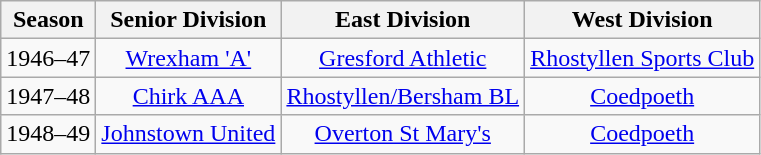<table class="wikitable" style="text-align: center">
<tr>
<th>Season</th>
<th>Senior Division</th>
<th>East Division</th>
<th>West Division</th>
</tr>
<tr>
<td>1946–47</td>
<td><a href='#'>Wrexham 'A'</a></td>
<td><a href='#'>Gresford Athletic</a></td>
<td><a href='#'>Rhostyllen Sports Club</a></td>
</tr>
<tr>
<td>1947–48</td>
<td><a href='#'>Chirk AAA</a></td>
<td><a href='#'>Rhostyllen/Bersham BL</a></td>
<td><a href='#'>Coedpoeth</a></td>
</tr>
<tr>
<td>1948–49</td>
<td><a href='#'>Johnstown United</a></td>
<td><a href='#'>Overton St Mary's</a></td>
<td><a href='#'>Coedpoeth</a></td>
</tr>
</table>
